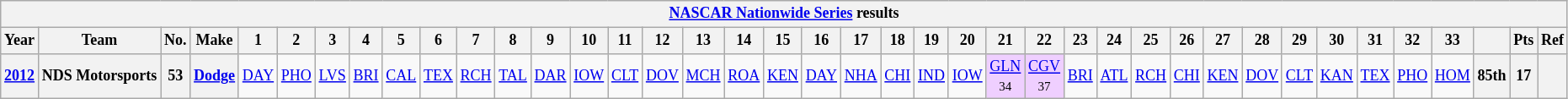<table class="wikitable" style="text-align:center; font-size:75%">
<tr>
<th colspan="42"><a href='#'>NASCAR Nationwide Series</a> results</th>
</tr>
<tr>
<th>Year</th>
<th>Team</th>
<th>No.</th>
<th>Make</th>
<th>1</th>
<th>2</th>
<th>3</th>
<th>4</th>
<th>5</th>
<th>6</th>
<th>7</th>
<th>8</th>
<th>9</th>
<th>10</th>
<th>11</th>
<th>12</th>
<th>13</th>
<th>14</th>
<th>15</th>
<th>16</th>
<th>17</th>
<th>18</th>
<th>19</th>
<th>20</th>
<th>21</th>
<th>22</th>
<th>23</th>
<th>24</th>
<th>25</th>
<th>26</th>
<th>27</th>
<th>28</th>
<th>29</th>
<th>30</th>
<th>31</th>
<th>32</th>
<th>33</th>
<th></th>
<th>Pts</th>
<th>Ref</th>
</tr>
<tr>
<th><a href='#'>2012</a></th>
<th>NDS Motorsports</th>
<th>53</th>
<th><a href='#'>Dodge</a></th>
<td><a href='#'>DAY</a></td>
<td><a href='#'>PHO</a></td>
<td><a href='#'>LVS</a></td>
<td><a href='#'>BRI</a></td>
<td><a href='#'>CAL</a></td>
<td><a href='#'>TEX</a></td>
<td><a href='#'>RCH</a></td>
<td><a href='#'>TAL</a></td>
<td><a href='#'>DAR</a></td>
<td><a href='#'>IOW</a></td>
<td><a href='#'>CLT</a></td>
<td><a href='#'>DOV</a></td>
<td><a href='#'>MCH</a></td>
<td><a href='#'>ROA</a></td>
<td><a href='#'>KEN</a></td>
<td><a href='#'>DAY</a></td>
<td><a href='#'>NHA</a></td>
<td><a href='#'>CHI</a></td>
<td><a href='#'>IND</a></td>
<td><a href='#'>IOW</a></td>
<td style="background:#EFCFFF;"><a href='#'>GLN</a><br><small>34</small></td>
<td style="background:#EFCFFF;"><a href='#'>CGV</a><br><small>37</small></td>
<td><a href='#'>BRI</a></td>
<td><a href='#'>ATL</a></td>
<td><a href='#'>RCH</a></td>
<td><a href='#'>CHI</a></td>
<td><a href='#'>KEN</a></td>
<td><a href='#'>DOV</a></td>
<td><a href='#'>CLT</a></td>
<td><a href='#'>KAN</a></td>
<td><a href='#'>TEX</a></td>
<td><a href='#'>PHO</a></td>
<td><a href='#'>HOM</a></td>
<th>85th</th>
<th>17</th>
<th></th>
</tr>
</table>
